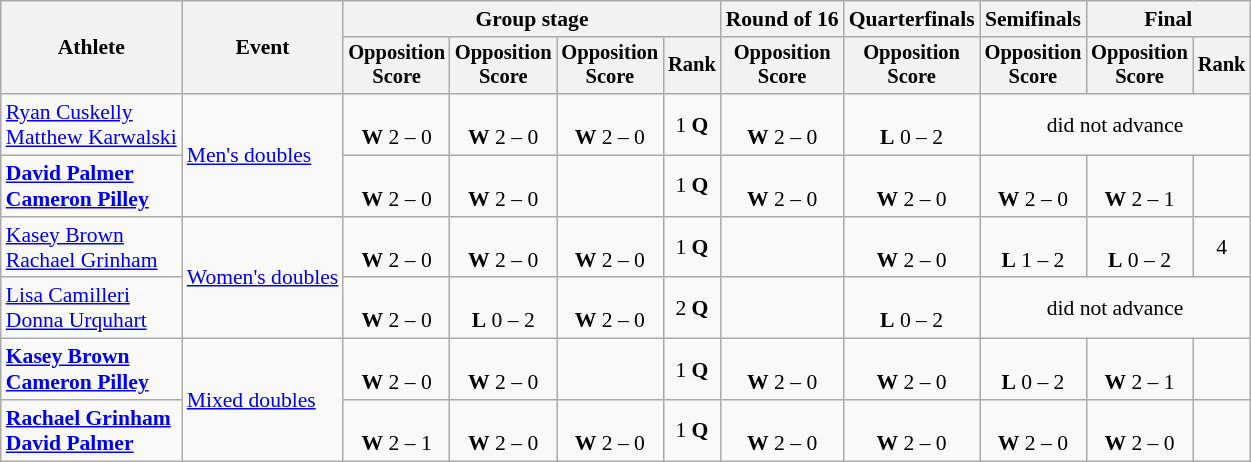<table class=wikitable style="font-size:90%">
<tr>
<th rowspan=2>Athlete</th>
<th rowspan=2>Event</th>
<th colspan=4>Group stage</th>
<th>Round of 16</th>
<th>Quarterfinals</th>
<th>Semifinals</th>
<th colspan=2>Final</th>
</tr>
<tr style="font-size:95%">
<th>Opposition<br>Score</th>
<th>Opposition<br>Score</th>
<th>Opposition<br>Score</th>
<th>Rank</th>
<th>Opposition<br>Score</th>
<th>Opposition<br>Score</th>
<th>Opposition<br>Score</th>
<th>Opposition<br>Score</th>
<th>Rank</th>
</tr>
<tr align=center>
<td align=left><a href='#'>Ryan Cuskelly</a><br><a href='#'>Matthew Karwalski</a></td>
<td align=left rowspan=2><a href='#'>Men's doubles</a></td>
<td><br><strong>W</strong> 2 – 0</td>
<td><br><strong>W</strong> 2 – 0</td>
<td><br><strong>W</strong> 2 – 0</td>
<td>1 <strong>Q</strong></td>
<td><br><strong>W</strong> 2 – 0</td>
<td><br><strong>L</strong> 0 – 2</td>
<td colspan=3>did not advance</td>
</tr>
<tr align=center>
<td align=left><strong><a href='#'>David Palmer</a><br><a href='#'>Cameron Pilley</a></strong></td>
<td><br><strong>W</strong> 2 – 0</td>
<td><br><strong>W</strong> 2 – 0</td>
<td></td>
<td>1 <strong>Q</strong></td>
<td><br><strong>W</strong> 2 – 0</td>
<td><br><strong>W</strong> 2 – 0</td>
<td><br><strong>W</strong> 2 – 0</td>
<td><br><strong>W</strong> 2 – 1</td>
<td></td>
</tr>
<tr align=center>
<td align=left><a href='#'>Kasey Brown</a><br><a href='#'>Rachael Grinham</a></td>
<td align=left rowspan=2><a href='#'>Women's doubles</a></td>
<td><br><strong>W</strong> 2 – 0</td>
<td><br><strong>W</strong> 2 – 0</td>
<td><br><strong>W</strong> 2 – 0</td>
<td>1 <strong>Q</strong></td>
<td></td>
<td><br><strong>W</strong> 2 – 0</td>
<td><br><strong>L</strong> 1 – 2</td>
<td><br><strong>L</strong> 0 – 2</td>
<td>4</td>
</tr>
<tr align=center>
<td align=left><a href='#'>Lisa Camilleri</a><br><a href='#'>Donna Urquhart</a></td>
<td><br><strong>W</strong> 2 – 0</td>
<td><br><strong>L</strong> 0 – 2</td>
<td><br><strong>W</strong> 2 – 0</td>
<td>2 <strong>Q</strong></td>
<td></td>
<td><br><strong>L</strong> 0 – 2</td>
<td colspan=3>did not advance</td>
</tr>
<tr align=center>
<td align=left><strong><a href='#'>Kasey Brown</a><br><a href='#'>Cameron Pilley</a></strong></td>
<td align=left rowspan=2><a href='#'>Mixed doubles</a></td>
<td><br><strong>W</strong> 2 – 0</td>
<td><br><strong>W</strong> 2 – 0</td>
<td></td>
<td>1 <strong>Q</strong></td>
<td><br><strong>W</strong> 2 – 0</td>
<td><br><strong>W</strong> 2 – 0</td>
<td><br><strong>L</strong> 0 – 2</td>
<td><br><strong>W</strong> 2 – 1</td>
<td></td>
</tr>
<tr align=center>
<td align=left><strong><a href='#'>Rachael Grinham</a><br><a href='#'>David Palmer</a></strong></td>
<td><br><strong>W</strong> 2 – 1</td>
<td><br><strong>W</strong> 2 – 0</td>
<td><br><strong>W</strong> 2 – 0</td>
<td>1 <strong>Q</strong></td>
<td><br><strong>W</strong> 2 – 0</td>
<td><br><strong>W</strong> 2 – 0</td>
<td><br><strong>W</strong> 2 – 0</td>
<td><br><strong>W</strong> 2 – 0</td>
<td></td>
</tr>
</table>
